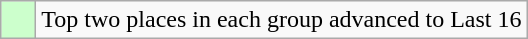<table class="wikitable">
<tr>
<td style="background: #ccffcc;">    </td>
<td>Top two places in each group advanced to Last 16</td>
</tr>
</table>
